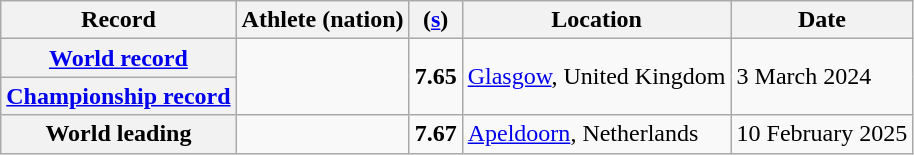<table class="wikitable">
<tr>
<th scope="col">Record</th>
<th scope="col">Athlete (nation)</th>
<th scope="col"> (<a href='#'>s</a>)</th>
<th scope="col">Location</th>
<th scope="col">Date</th>
</tr>
<tr>
<th scope="row"><a href='#'>World record</a></th>
<td rowspan="2"></td>
<td rowspan="2" align="center"><strong>7.65</strong></td>
<td rowspan="2"><a href='#'>Glasgow</a>, United Kingdom</td>
<td rowspan="2">3 March 2024</td>
</tr>
<tr>
<th scope="row"><a href='#'>Championship record</a></th>
</tr>
<tr>
<th scope="row">World leading</th>
<td></td>
<td align="center"><strong>7.67</strong></td>
<td><a href='#'>Apeldoorn</a>, Netherlands</td>
<td>10 February 2025</td>
</tr>
</table>
